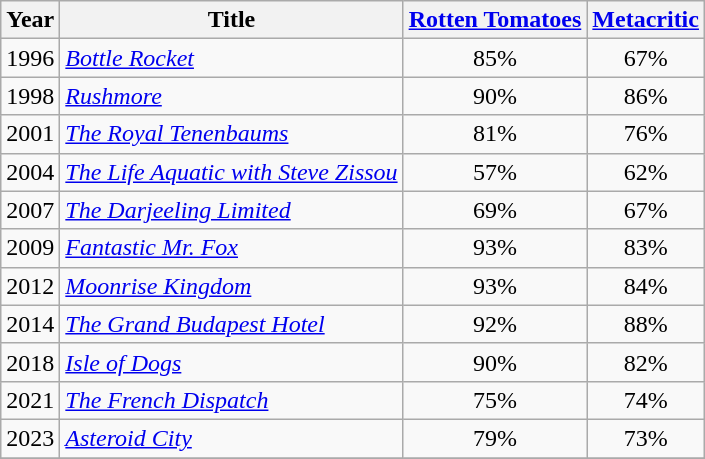<table class="wikitable sortable">
<tr>
<th>Year</th>
<th>Title</th>
<th><a href='#'>Rotten Tomatoes</a></th>
<th><a href='#'>Metacritic</a></th>
</tr>
<tr>
<td>1996</td>
<td><em><a href='#'>Bottle Rocket</a></em></td>
<td align=center>85%</td>
<td align=center>67%</td>
</tr>
<tr>
<td>1998</td>
<td><em><a href='#'>Rushmore</a></em></td>
<td align=center>90%</td>
<td align=center>86%</td>
</tr>
<tr>
<td>2001</td>
<td><em><a href='#'>The Royal Tenenbaums</a></em></td>
<td align=center>81%</td>
<td align=center>76%</td>
</tr>
<tr>
<td>2004</td>
<td><em><a href='#'>The Life Aquatic with Steve Zissou</a></em></td>
<td align=center>57%</td>
<td align=center>62%</td>
</tr>
<tr>
<td>2007</td>
<td><em><a href='#'>The Darjeeling Limited</a></em></td>
<td align=center>69%</td>
<td align=center>67%</td>
</tr>
<tr>
<td>2009</td>
<td><em><a href='#'>Fantastic Mr. Fox</a></em></td>
<td align=center>93%</td>
<td align=center>83%</td>
</tr>
<tr>
<td>2012</td>
<td><em><a href='#'>Moonrise Kingdom</a></em></td>
<td align=center>93%</td>
<td align=center>84%</td>
</tr>
<tr>
<td>2014</td>
<td><em><a href='#'>The Grand Budapest Hotel</a></em></td>
<td align=center>92%</td>
<td align=center>88%</td>
</tr>
<tr>
<td>2018</td>
<td><em><a href='#'>Isle of Dogs</a></em></td>
<td align=center>90%</td>
<td align=center>82%</td>
</tr>
<tr>
<td>2021</td>
<td><em><a href='#'>The French Dispatch</a></em></td>
<td align=center>75%</td>
<td align=center>74%</td>
</tr>
<tr>
<td>2023</td>
<td><em><a href='#'>Asteroid City</a></em></td>
<td align=center>79%</td>
<td align=center>73%</td>
</tr>
<tr>
</tr>
</table>
